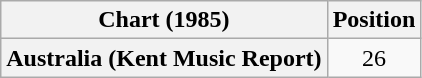<table class="wikitable sortable plainrowheaders">
<tr>
<th>Chart (1985)</th>
<th>Position</th>
</tr>
<tr>
<th scope="row">Australia (Kent Music Report)</th>
<td align="center">26</td>
</tr>
</table>
